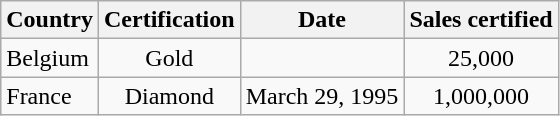<table class="wikitable sortable">
<tr>
<th bgcolor="#ebf5ff">Country</th>
<th bgcolor="#ebf5ff">Certification</th>
<th bgcolor="#ebf5ff">Date</th>
<th bgcolor="#ebf5ff">Sales certified</th>
</tr>
<tr>
<td>Belgium</td>
<td align="center">Gold</td>
<td align="center"></td>
<td align="center">25,000</td>
</tr>
<tr>
<td>France</td>
<td align="center">Diamond</td>
<td align="center">March 29, 1995</td>
<td align="center">1,000,000</td>
</tr>
</table>
